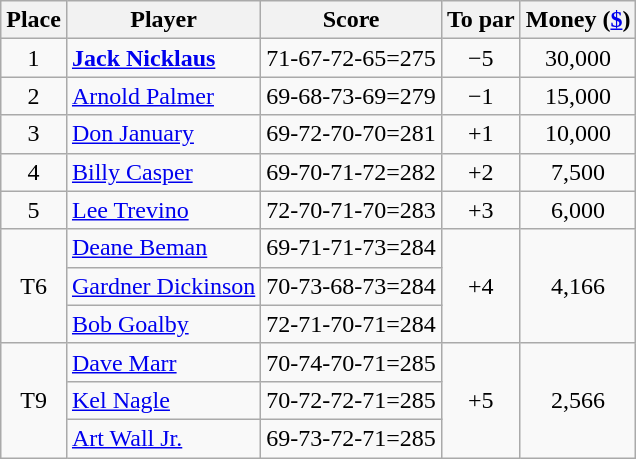<table class=wikitable>
<tr>
<th>Place</th>
<th>Player</th>
<th>Score</th>
<th>To par</th>
<th>Money (<a href='#'>$</a>)</th>
</tr>
<tr>
<td align=center>1</td>
<td> <strong><a href='#'>Jack Nicklaus</a></strong></td>
<td>71-67-72-65=275</td>
<td align=center>−5</td>
<td align=center>30,000</td>
</tr>
<tr>
<td align=center>2</td>
<td> <a href='#'>Arnold Palmer</a></td>
<td>69-68-73-69=279</td>
<td align=center>−1</td>
<td align=center>15,000</td>
</tr>
<tr>
<td align=center>3</td>
<td> <a href='#'>Don January</a></td>
<td>69-72-70-70=281</td>
<td align=center>+1</td>
<td align=center>10,000</td>
</tr>
<tr>
<td align=center>4</td>
<td> <a href='#'>Billy Casper</a></td>
<td>69-70-71-72=282</td>
<td align=center>+2</td>
<td align=center>7,500</td>
</tr>
<tr>
<td align=center>5</td>
<td> <a href='#'>Lee Trevino</a></td>
<td>72-70-71-70=283</td>
<td align=center>+3</td>
<td align=center>6,000</td>
</tr>
<tr>
<td rowspan=3 align=center>T6</td>
<td> <a href='#'>Deane Beman</a></td>
<td>69-71-71-73=284</td>
<td rowspan=3 align=center>+4</td>
<td rowspan=3 align=center>4,166</td>
</tr>
<tr>
<td> <a href='#'>Gardner Dickinson</a></td>
<td>70-73-68-73=284</td>
</tr>
<tr>
<td> <a href='#'>Bob Goalby</a></td>
<td>72-71-70-71=284</td>
</tr>
<tr>
<td rowspan=3 align=center>T9</td>
<td> <a href='#'>Dave Marr</a></td>
<td>70-74-70-71=285</td>
<td rowspan=3 align=center>+5</td>
<td rowspan=3 align=center>2,566</td>
</tr>
<tr>
<td> <a href='#'>Kel Nagle</a></td>
<td>70-72-72-71=285</td>
</tr>
<tr>
<td> <a href='#'>Art Wall Jr.</a></td>
<td>69-73-72-71=285</td>
</tr>
</table>
